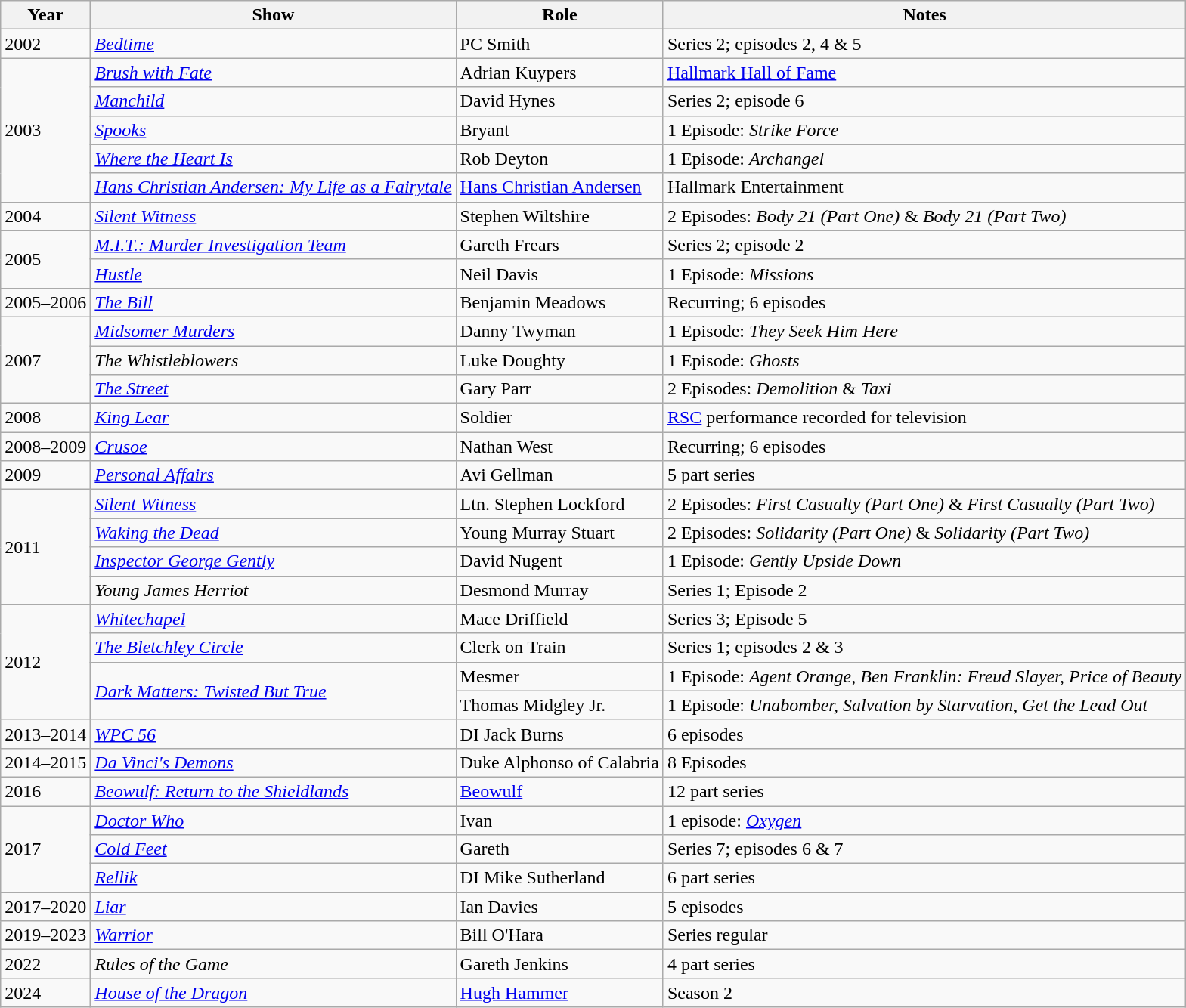<table class="wikitable" style="font-size: 100%;">
<tr>
<th>Year</th>
<th>Show</th>
<th>Role</th>
<th>Notes</th>
</tr>
<tr>
<td rowspan="1">2002</td>
<td><em><a href='#'>Bedtime</a></em></td>
<td>PC Smith</td>
<td>Series 2; episodes 2, 4 & 5</td>
</tr>
<tr>
<td rowspan="5">2003</td>
<td><em><a href='#'>Brush with Fate</a></em></td>
<td>Adrian Kuypers</td>
<td><a href='#'>Hallmark Hall of Fame</a></td>
</tr>
<tr>
<td><em><a href='#'>Manchild</a></em></td>
<td>David Hynes</td>
<td>Series 2; episode 6</td>
</tr>
<tr>
<td><em><a href='#'>Spooks</a></em></td>
<td>Bryant</td>
<td>1 Episode: <em>Strike Force</em></td>
</tr>
<tr>
<td><em><a href='#'>Where the Heart Is</a></em></td>
<td>Rob Deyton</td>
<td>1 Episode: <em>Archangel</em></td>
</tr>
<tr>
<td><em><a href='#'>Hans Christian Andersen: My Life as a Fairytale</a></em></td>
<td><a href='#'>Hans Christian Andersen</a></td>
<td>Hallmark Entertainment</td>
</tr>
<tr>
<td rowspan="1">2004</td>
<td><em><a href='#'>Silent Witness</a></em></td>
<td>Stephen Wiltshire</td>
<td>2 Episodes: <em>Body 21 (Part One)</em> & <em>Body 21 (Part Two)</em></td>
</tr>
<tr>
<td rowspan="2">2005</td>
<td><em><a href='#'>M.I.T.: Murder Investigation Team</a></em></td>
<td>Gareth Frears</td>
<td>Series 2; episode 2</td>
</tr>
<tr>
<td><em><a href='#'>Hustle</a></em></td>
<td>Neil Davis</td>
<td>1 Episode: <em>Missions</em></td>
</tr>
<tr>
<td rowspan="1">2005–2006</td>
<td><em><a href='#'>The Bill</a></em></td>
<td>Benjamin Meadows</td>
<td>Recurring; 6 episodes</td>
</tr>
<tr>
<td rowspan="3">2007</td>
<td><em><a href='#'>Midsomer Murders</a></em></td>
<td>Danny Twyman</td>
<td>1 Episode: <em>They Seek Him Here</em></td>
</tr>
<tr>
<td><em>The Whistleblowers</em></td>
<td>Luke Doughty</td>
<td>1 Episode: <em>Ghosts</em></td>
</tr>
<tr>
<td><em><a href='#'>The Street</a></em></td>
<td>Gary Parr</td>
<td>2 Episodes: <em>Demolition</em> & <em>Taxi</em></td>
</tr>
<tr>
<td rowspan="1">2008</td>
<td><em><a href='#'>King Lear</a></em></td>
<td>Soldier</td>
<td><a href='#'>RSC</a> performance recorded for television</td>
</tr>
<tr>
<td rowspan="1">2008–2009</td>
<td><em><a href='#'>Crusoe</a></em></td>
<td>Nathan West</td>
<td>Recurring; 6 episodes</td>
</tr>
<tr>
<td rowspan="1">2009</td>
<td><em><a href='#'>Personal Affairs</a></em></td>
<td>Avi Gellman</td>
<td>5 part series</td>
</tr>
<tr>
<td rowspan="4">2011</td>
<td><em><a href='#'>Silent Witness</a></em></td>
<td>Ltn. Stephen Lockford</td>
<td>2 Episodes: <em>First Casualty (Part One)</em> & <em>First Casualty (Part Two)</em></td>
</tr>
<tr>
<td><em><a href='#'>Waking the Dead</a></em></td>
<td>Young Murray Stuart</td>
<td>2 Episodes: <em>Solidarity (Part One)</em> & <em>Solidarity (Part Two)</em></td>
</tr>
<tr>
<td><em><a href='#'>Inspector George Gently</a></em></td>
<td>David Nugent</td>
<td>1 Episode: <em>Gently Upside Down</em></td>
</tr>
<tr>
<td><em>Young James Herriot</em></td>
<td>Desmond Murray</td>
<td>Series 1; Episode 2</td>
</tr>
<tr>
<td rowspan="4">2012</td>
<td><em><a href='#'>Whitechapel</a></em></td>
<td>Mace Driffield</td>
<td>Series 3; Episode 5</td>
</tr>
<tr>
<td><em><a href='#'>The Bletchley Circle</a></em></td>
<td>Clerk on Train</td>
<td>Series 1; episodes 2 & 3</td>
</tr>
<tr>
<td rowspan="2"><em><a href='#'>Dark Matters: Twisted But True</a></em></td>
<td>Mesmer</td>
<td>1 Episode: <em>Agent Orange, Ben Franklin: Freud Slayer, Price of Beauty</em></td>
</tr>
<tr>
<td>Thomas Midgley Jr.</td>
<td>1 Episode: <em>Unabomber, Salvation by Starvation, Get the Lead Out</em></td>
</tr>
<tr>
<td rowspan="1">2013–2014</td>
<td><em><a href='#'>WPC 56</a></em></td>
<td>DI Jack Burns</td>
<td>6 episodes</td>
</tr>
<tr>
<td rowspan="1">2014–2015</td>
<td><em><a href='#'>Da Vinci's Demons</a></em></td>
<td>Duke Alphonso of Calabria</td>
<td>8 Episodes</td>
</tr>
<tr>
<td>2016</td>
<td><em><a href='#'>Beowulf: Return to the Shieldlands</a></em></td>
<td><a href='#'>Beowulf</a></td>
<td>12 part series</td>
</tr>
<tr>
<td rowspan=3>2017</td>
<td><em><a href='#'>Doctor Who</a></em></td>
<td>Ivan</td>
<td>1 episode: <em><a href='#'>Oxygen</a></em></td>
</tr>
<tr>
<td><em><a href='#'>Cold Feet</a></em></td>
<td>Gareth</td>
<td>Series 7; episodes 6 & 7</td>
</tr>
<tr>
<td><em><a href='#'>Rellik</a></em></td>
<td>DI Mike Sutherland</td>
<td>6 part series</td>
</tr>
<tr>
<td>2017–2020</td>
<td><em><a href='#'>Liar</a></em></td>
<td>Ian Davies</td>
<td>5 episodes</td>
</tr>
<tr>
<td>2019–2023</td>
<td><em><a href='#'>Warrior</a></em></td>
<td>Bill O'Hara</td>
<td>Series regular</td>
</tr>
<tr>
<td>2022</td>
<td><em>Rules of the Game</em></td>
<td>Gareth Jenkins</td>
<td>4 part series</td>
</tr>
<tr>
<td>2024</td>
<td><em><a href='#'>House of the Dragon</a></em></td>
<td><a href='#'>Hugh Hammer</a></td>
<td>Season 2</td>
</tr>
</table>
